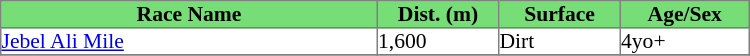<table class = "sortable" | border="1" cellpadding="0" style="border-collapse: collapse; font-size:90%">
<tr bgcolor="#77dd77" align="center">
<th>Race Name</th>
<th>Dist. (m)</th>
<th>Surface</th>
<th>Age/Sex</th>
</tr>
<tr>
<td width=250px><a href='#'>Jebel Ali Mile</a></td>
<td width=80px>1,600</td>
<td width=80px>Dirt</td>
<td width=85px>4yo+</td>
</tr>
<tr>
</tr>
</table>
